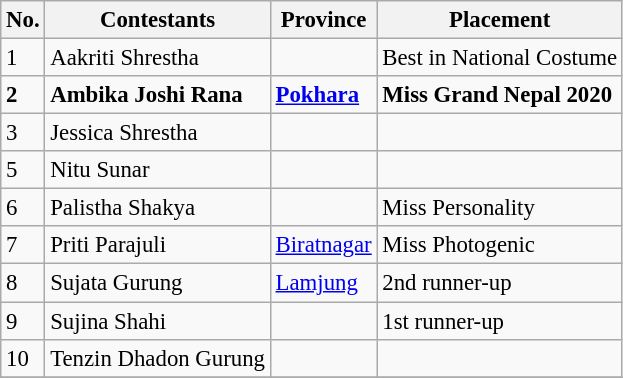<table class="wikitable sortable" style="font-size: 95%">
<tr>
<th>No.</th>
<th>Contestants</th>
<th>Province</th>
<th>Placement</th>
</tr>
<tr>
<td>1</td>
<td>Aakriti Shrestha</td>
<td></td>
<td>Best in National Costume</td>
</tr>
<tr>
<td><strong>2</strong></td>
<td><strong>Ambika Joshi Rana</strong></td>
<td> <strong><a href='#'>Pokhara</a></strong></td>
<td><strong>Miss Grand Nepal 2020</strong></td>
</tr>
<tr>
<td>3</td>
<td>Jessica Shrestha</td>
<td></td>
<td></td>
</tr>
<tr>
<td>5</td>
<td>Nitu Sunar</td>
<td></td>
<td></td>
</tr>
<tr>
<td>6</td>
<td>Palistha Shakya</td>
<td></td>
<td>Miss Personality</td>
</tr>
<tr>
<td>7</td>
<td>Priti Parajuli</td>
<td> <a href='#'>Biratnagar</a></td>
<td>Miss Photogenic</td>
</tr>
<tr>
<td>8</td>
<td>Sujata Gurung</td>
<td> <a href='#'>Lamjung</a></td>
<td>2nd runner-up</td>
</tr>
<tr>
<td>9</td>
<td>Sujina Shahi</td>
<td></td>
<td>1st runner-up</td>
</tr>
<tr>
<td>10</td>
<td>Tenzin Dhadon Gurung</td>
<td></td>
<td></td>
</tr>
<tr>
</tr>
</table>
